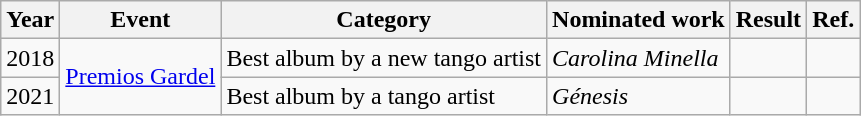<table class="wikitable">
<tr>
<th>Year</th>
<th>Event</th>
<th>Category</th>
<th>Nominated work</th>
<th>Result</th>
<th>Ref.</th>
</tr>
<tr>
<td>2018</td>
<td rowspan="2"><a href='#'>Premios Gardel</a></td>
<td>Best album by a new tango artist</td>
<td><em>Carolina Minella</em></td>
<td></td>
<td></td>
</tr>
<tr>
<td>2021</td>
<td>Best album by a tango artist</td>
<td><em>Génesis</em></td>
<td></td>
<td></td>
</tr>
</table>
